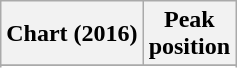<table class="wikitable sortable plainrowheaders" style="text-align:center">
<tr>
<th scope="col">Chart (2016)</th>
<th scope="col">Peak<br> position</th>
</tr>
<tr>
</tr>
<tr>
</tr>
<tr>
</tr>
</table>
